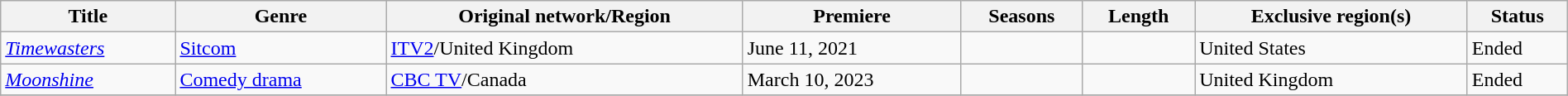<table class="wikitable sortable" style="width:100%;">
<tr>
<th>Title</th>
<th>Genre</th>
<th>Original network/Region</th>
<th>Premiere</th>
<th>Seasons</th>
<th>Length</th>
<th>Exclusive region(s)</th>
<th>Status</th>
</tr>
<tr>
<td><em><a href='#'>Timewasters</a></em></td>
<td><a href='#'>Sitcom</a></td>
<td><a href='#'>ITV2</a>/United Kingdom</td>
<td>June 11, 2021</td>
<td></td>
<td></td>
<td>United States</td>
<td>Ended</td>
</tr>
<tr>
<td><em><a href='#'>Moonshine</a></em></td>
<td><a href='#'>Comedy drama</a></td>
<td><a href='#'>CBC TV</a>/Canada</td>
<td>March 10, 2023</td>
<td></td>
<td></td>
<td>United Kingdom</td>
<td>Ended</td>
</tr>
<tr>
</tr>
</table>
